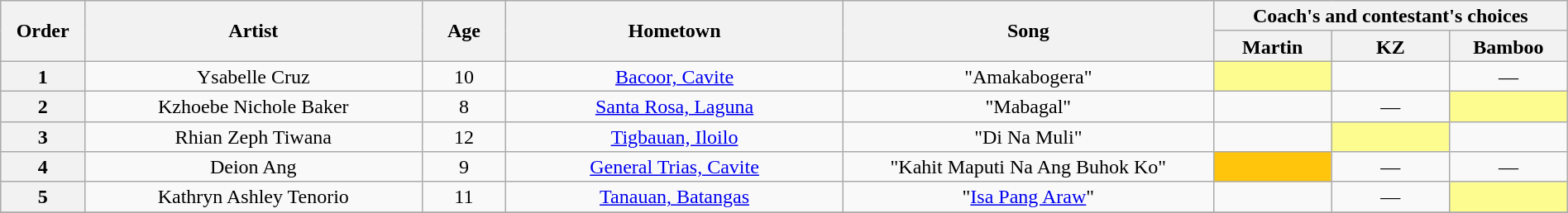<table class="wikitable" style="text-align:center; line-height:17px; width:100%;">
<tr>
<th rowspan="2" scope="col" width="05%">Order</th>
<th rowspan="2" scope="col" width="20%">Artist</th>
<th rowspan="2" scope="col" width="05%">Age</th>
<th rowspan="2" scope="col" width="20%">Hometown</th>
<th rowspan="2" scope="col" width="22%">Song</th>
<th colspan="3">Coach's and contestant's choices</th>
</tr>
<tr>
<th width="07%">Martin</th>
<th width="07%">KZ</th>
<th width="07%">Bamboo</th>
</tr>
<tr>
<th>1</th>
<td>Ysabelle Cruz</td>
<td>10</td>
<td><a href='#'>Bacoor, Cavite</a></td>
<td>"Amakabogera"</td>
<td style="background:#fdfc8f;"><strong></strong></td>
<td><strong></strong></td>
<td>—</td>
</tr>
<tr>
<th>2</th>
<td>Kzhoebe Nichole Baker</td>
<td>8</td>
<td><a href='#'>Santa Rosa, Laguna</a></td>
<td>"Mabagal"</td>
<td><strong></strong></td>
<td>—</td>
<td style="background:#fdfc8f;"><strong></strong></td>
</tr>
<tr>
<th>3</th>
<td>Rhian Zeph Tiwana</td>
<td>12</td>
<td><a href='#'>Tigbauan, Iloilo</a></td>
<td>"Di Na Muli"</td>
<td><strong></strong></td>
<td style="background:#fdfc8f;"><strong></strong></td>
<td><strong></strong></td>
</tr>
<tr>
<th>4</th>
<td>Deion Ang</td>
<td>9</td>
<td><a href='#'>General Trias, Cavite</a></td>
<td>"Kahit Maputi Na Ang Buhok Ko"</td>
<td style="background:#FFC40C;"><strong></strong></td>
<td>—</td>
<td>—</td>
</tr>
<tr>
<th>5</th>
<td>Kathryn Ashley Tenorio</td>
<td>11</td>
<td><a href='#'>Tanauan, Batangas</a></td>
<td>"<a href='#'>Isa Pang Araw</a>"</td>
<td><strong></strong></td>
<td>—</td>
<td style="background:#fdfc8f;"><strong></strong></td>
</tr>
<tr>
</tr>
</table>
